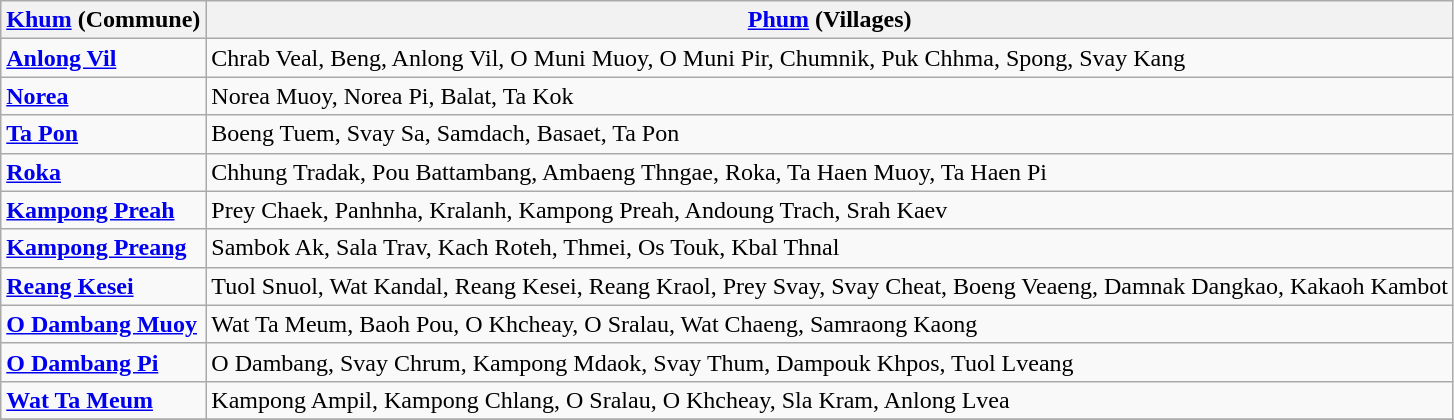<table class="wikitable">
<tr>
<th><a href='#'>Khum</a> (Commune)</th>
<th><a href='#'>Phum</a> (Villages)</th>
</tr>
<tr>
<td><strong><a href='#'>Anlong Vil</a></strong></td>
<td>Chrab Veal, Beng, Anlong Vil, O Muni Muoy, O Muni Pir, Chumnik, Puk Chhma, Spong, Svay Kang</td>
</tr>
<tr>
<td><strong><a href='#'>Norea</a></strong></td>
<td>Norea Muoy, Norea Pi, Balat, Ta Kok</td>
</tr>
<tr>
<td><strong><a href='#'>Ta Pon</a></strong></td>
<td>Boeng Tuem, Svay Sa, Samdach, Basaet, Ta Pon</td>
</tr>
<tr>
<td><strong><a href='#'>Roka</a></strong></td>
<td>Chhung Tradak, Pou Battambang, Ambaeng Thngae, Roka, Ta Haen Muoy, Ta Haen Pi</td>
</tr>
<tr>
<td><strong><a href='#'>Kampong Preah</a></strong></td>
<td>Prey Chaek, Panhnha, Kralanh, Kampong Preah, Andoung Trach, Srah Kaev</td>
</tr>
<tr>
<td><strong><a href='#'>Kampong Preang</a></strong></td>
<td>Sambok Ak, Sala Trav, Kach Roteh, Thmei, Os Touk, Kbal Thnal</td>
</tr>
<tr>
<td><strong><a href='#'>Reang Kesei</a></strong></td>
<td>Tuol Snuol, Wat Kandal, Reang Kesei, Reang Kraol, Prey Svay, Svay Cheat, Boeng Veaeng, Damnak Dangkao, Kakaoh Kambot</td>
</tr>
<tr>
<td><strong><a href='#'>O Dambang Muoy</a></strong></td>
<td>Wat Ta Meum, Baoh Pou, O Khcheay, O Sralau, Wat Chaeng, Samraong Kaong</td>
</tr>
<tr>
<td><strong><a href='#'>O Dambang Pi</a></strong></td>
<td>O Dambang, Svay Chrum, Kampong Mdaok, Svay Thum, Dampouk Khpos, Tuol Lveang</td>
</tr>
<tr>
<td><strong><a href='#'>Wat Ta Meum</a></strong></td>
<td>Kampong Ampil, Kampong Chlang, O Sralau, O Khcheay, Sla Kram, Anlong Lvea</td>
</tr>
<tr>
</tr>
</table>
